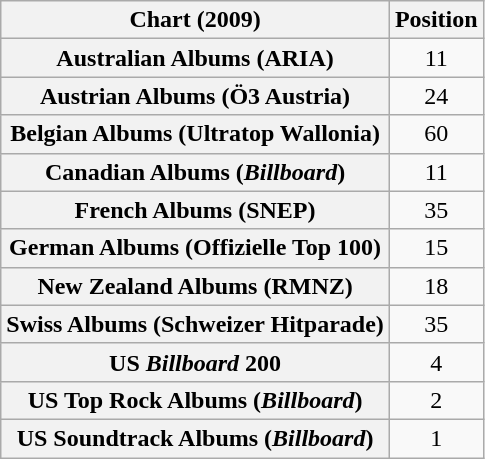<table class="wikitable sortable plainrowheaders" style="text-align:center">
<tr>
<th scope="col">Chart (2009)</th>
<th scope="col">Position</th>
</tr>
<tr>
<th scope="row">Australian Albums (ARIA)</th>
<td>11</td>
</tr>
<tr>
<th scope="row">Austrian Albums (Ö3 Austria)</th>
<td>24</td>
</tr>
<tr>
<th scope="row">Belgian Albums (Ultratop Wallonia)</th>
<td>60</td>
</tr>
<tr>
<th scope="row">Canadian Albums (<em>Billboard</em>)</th>
<td>11</td>
</tr>
<tr>
<th scope="row">French Albums (SNEP)</th>
<td>35</td>
</tr>
<tr>
<th scope="row">German Albums (Offizielle Top 100)</th>
<td>15</td>
</tr>
<tr>
<th scope="row">New Zealand Albums (RMNZ)</th>
<td>18</td>
</tr>
<tr>
<th scope="row">Swiss Albums (Schweizer Hitparade)</th>
<td>35</td>
</tr>
<tr>
<th scope="row">US <em>Billboard</em> 200</th>
<td>4</td>
</tr>
<tr>
<th scope="row">US Top Rock Albums (<em>Billboard</em>)</th>
<td>2</td>
</tr>
<tr>
<th scope="row">US Soundtrack Albums (<em>Billboard</em>)</th>
<td>1</td>
</tr>
</table>
